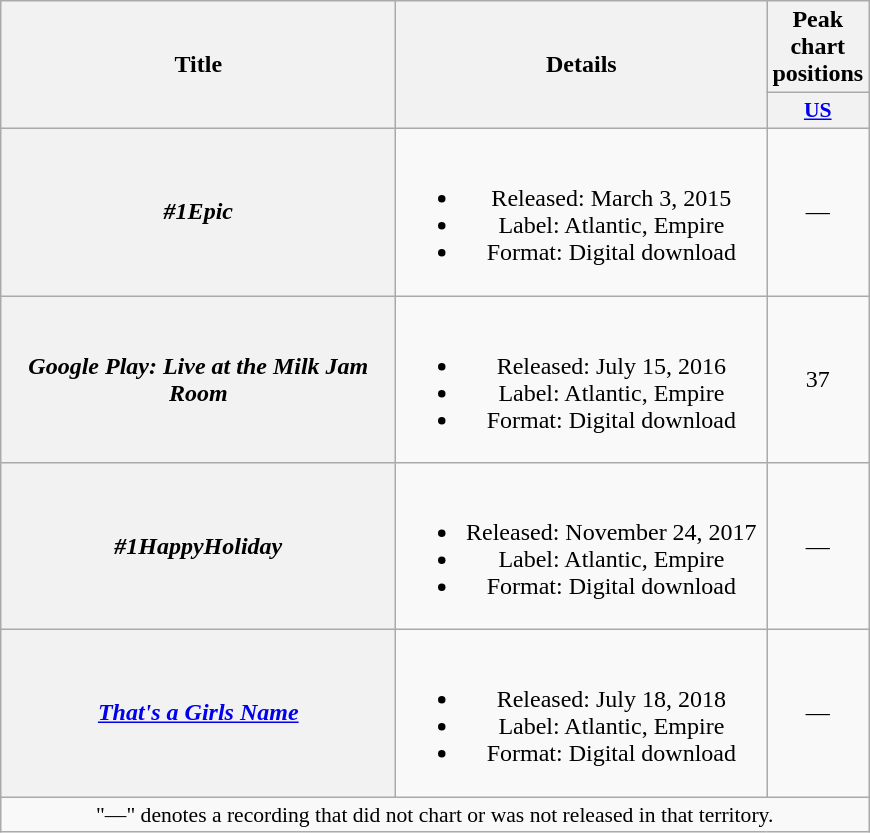<table class="wikitable plainrowheaders" style="text-align:center;">
<tr>
<th scope="col" rowspan="2" style="width:16em;">Title</th>
<th scope="col" rowspan="2" style="width:15em;">Details</th>
<th scope="col" colspan="1">Peak chart positions</th>
</tr>
<tr>
<th scope="col" style="width:3em;font-size:90%;"><a href='#'>US</a><br></th>
</tr>
<tr>
<th scope="row"><em>#1Epic</em></th>
<td><br><ul><li>Released: March 3, 2015</li><li>Label: Atlantic, Empire</li><li>Format: Digital download</li></ul></td>
<td>—</td>
</tr>
<tr>
<th scope="row"><em>Google Play: Live at the Milk Jam Room</em></th>
<td><br><ul><li>Released: July 15, 2016</li><li>Label: Atlantic, Empire</li><li>Format: Digital download</li></ul></td>
<td>37</td>
</tr>
<tr>
<th scope="row"><em>#1HappyHoliday</em></th>
<td><br><ul><li>Released: November 24, 2017</li><li>Label: Atlantic, Empire</li><li>Format: Digital download</li></ul></td>
<td>—</td>
</tr>
<tr>
<th scope="row"><em><a href='#'>That's a Girls Name</a></em></th>
<td><br><ul><li>Released: July 18, 2018</li><li>Label: Atlantic, Empire</li><li>Format: Digital download</li></ul></td>
<td>—</td>
</tr>
<tr>
<td colspan="3" style="font-size:90%">"—" denotes a recording that did not chart or was not released in that territory.</td>
</tr>
</table>
